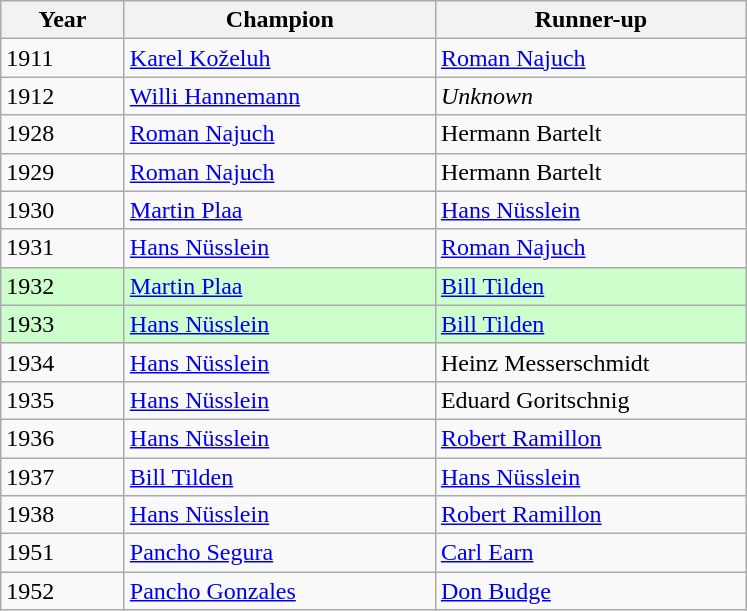<table class="wikitable" style="font-size:100%">
<tr>
<th width="75">Year</th>
<th width="200">Champion</th>
<th width="200">Runner-up</th>
</tr>
<tr>
<td>1911</td>
<td> <a href='#'>Karel Koželuh</a></td>
<td> <a href='#'>Roman Najuch</a></td>
</tr>
<tr>
<td>1912</td>
<td> <a href='#'>Willi Hannemann</a></td>
<td><em>Unknown</em></td>
</tr>
<tr>
<td>1928</td>
<td> <a href='#'>Roman Najuch</a></td>
<td>Hermann Bartelt</td>
</tr>
<tr>
<td>1929</td>
<td> <a href='#'>Roman Najuch</a></td>
<td>Hermann Bartelt</td>
</tr>
<tr>
<td>1930</td>
<td> <a href='#'>Martin Plaa</a></td>
<td> <a href='#'>Hans Nüsslein</a></td>
</tr>
<tr>
<td>1931</td>
<td> <a href='#'>Hans Nüsslein</a></td>
<td> <a href='#'>Roman Najuch</a></td>
</tr>
<tr bgcolor=ccffcc>
<td>1932</td>
<td> <a href='#'>Martin Plaa</a></td>
<td> <a href='#'>Bill Tilden</a></td>
</tr>
<tr bgcolor=ccffcc>
<td>1933</td>
<td> <a href='#'>Hans Nüsslein</a></td>
<td> <a href='#'>Bill Tilden</a></td>
</tr>
<tr>
<td>1934</td>
<td> <a href='#'>Hans Nüsslein</a></td>
<td> Heinz Messerschmidt</td>
</tr>
<tr>
<td>1935</td>
<td> <a href='#'>Hans Nüsslein</a></td>
<td> Eduard Goritschnig</td>
</tr>
<tr>
<td>1936</td>
<td> <a href='#'>Hans Nüsslein</a></td>
<td> <a href='#'>Robert Ramillon</a></td>
</tr>
<tr>
<td>1937</td>
<td> <a href='#'>Bill Tilden</a></td>
<td> <a href='#'>Hans Nüsslein</a></td>
</tr>
<tr>
<td>1938</td>
<td> <a href='#'>Hans Nüsslein</a></td>
<td> <a href='#'>Robert Ramillon</a></td>
</tr>
<tr>
<td>1951</td>
<td> <a href='#'>Pancho Segura</a></td>
<td> <a href='#'>Carl Earn</a></td>
</tr>
<tr>
<td>1952</td>
<td> <a href='#'>Pancho Gonzales</a></td>
<td> <a href='#'>Don Budge</a></td>
</tr>
</table>
